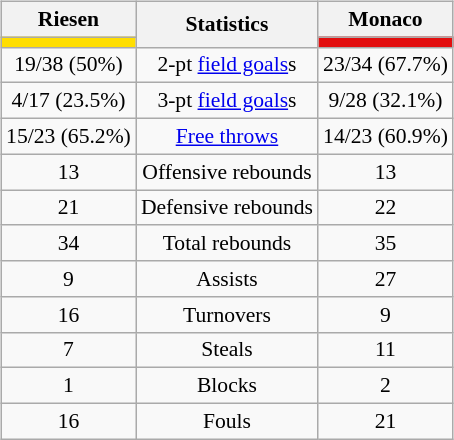<table style="width:100%;">
<tr>
<td valign=top align=right width=33%><br>













</td>
<td style="vertical-align:top; align:center; width:33%;"><br><table style="width:100%;">
<tr>
<td style="width=50%;"></td>
<td></td>
<td style="width=50%;"></td>
</tr>
</table>
<table class="wikitable" style="font-size:90%; text-align:center; margin:auto;" align=center>
<tr>
<th>Riesen</th>
<th rowspan=2>Statistics</th>
<th>Monaco</th>
</tr>
<tr>
<td style="background:#FFDE00;"></td>
<td style="background:#e20e0e;"></td>
</tr>
<tr>
<td>19/38 (50%)</td>
<td>2-pt <a href='#'>field goals</a>s</td>
<td>23/34 (67.7%)</td>
</tr>
<tr>
<td>4/17 (23.5%)</td>
<td>3-pt <a href='#'>field goals</a>s</td>
<td>9/28 (32.1%)</td>
</tr>
<tr>
<td>15/23 (65.2%)</td>
<td><a href='#'>Free throws</a></td>
<td>14/23 (60.9%)</td>
</tr>
<tr>
<td>13</td>
<td>Offensive rebounds</td>
<td>13</td>
</tr>
<tr>
<td>21</td>
<td>Defensive rebounds</td>
<td>22</td>
</tr>
<tr>
<td>34</td>
<td>Total rebounds</td>
<td>35</td>
</tr>
<tr>
<td>9</td>
<td>Assists</td>
<td>27</td>
</tr>
<tr>
<td>16</td>
<td>Turnovers</td>
<td>9</td>
</tr>
<tr>
<td>7</td>
<td>Steals</td>
<td>11</td>
</tr>
<tr>
<td>1</td>
<td>Blocks</td>
<td>2</td>
</tr>
<tr>
<td>16</td>
<td>Fouls</td>
<td>21</td>
</tr>
</table>
</td>
<td style="vertical-align:top; align:left; width:33%;"><br>













</td>
</tr>
</table>
